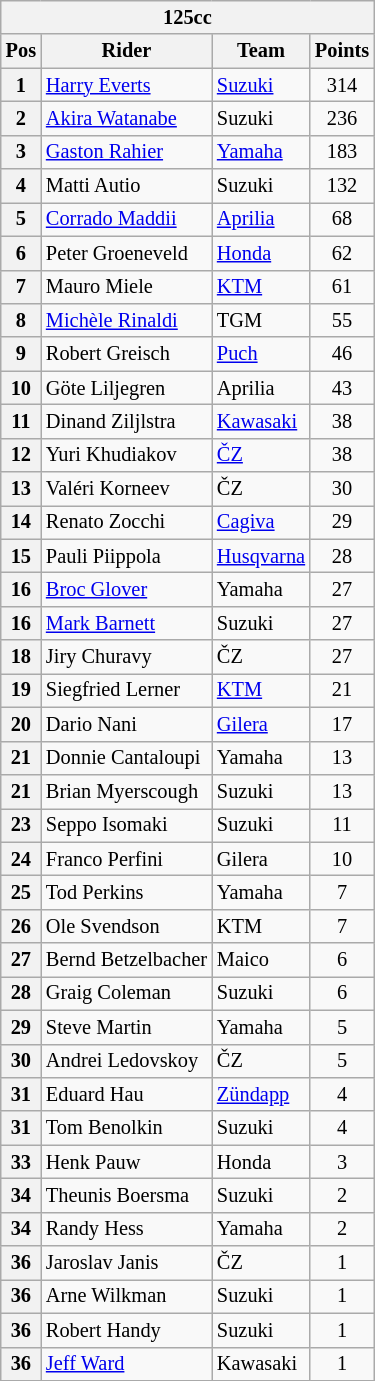<table class="wikitable" style="font-size: 85%;">
<tr>
<th colspan=4>125cc</th>
</tr>
<tr>
<th align=center>Pos</th>
<th align=center>Rider</th>
<th align=center>Team</th>
<th align=center>Points</th>
</tr>
<tr>
<th>1</th>
<td> <a href='#'>Harry Everts</a></td>
<td><a href='#'>Suzuki</a></td>
<td align="center">314</td>
</tr>
<tr>
<th>2</th>
<td> <a href='#'>Akira Watanabe</a></td>
<td>Suzuki</td>
<td align="center">236</td>
</tr>
<tr>
<th>3</th>
<td> <a href='#'>Gaston Rahier</a></td>
<td><a href='#'>Yamaha</a></td>
<td align="center">183</td>
</tr>
<tr>
<th>4</th>
<td> Matti Autio</td>
<td>Suzuki</td>
<td align="center">132</td>
</tr>
<tr>
<th>5</th>
<td> <a href='#'>Corrado Maddii</a></td>
<td><a href='#'>Aprilia</a></td>
<td align="center">68</td>
</tr>
<tr>
<th>6</th>
<td> Peter Groeneveld</td>
<td><a href='#'>Honda</a></td>
<td align="center">62</td>
</tr>
<tr>
<th>7</th>
<td> Mauro Miele</td>
<td><a href='#'>KTM</a></td>
<td align="center">61</td>
</tr>
<tr>
<th>8</th>
<td> <a href='#'>Michèle Rinaldi</a></td>
<td>TGM</td>
<td align="center">55</td>
</tr>
<tr>
<th>9</th>
<td> Robert Greisch</td>
<td><a href='#'>Puch</a></td>
<td align="center">46</td>
</tr>
<tr>
<th>10</th>
<td> Göte Liljegren</td>
<td>Aprilia</td>
<td align="center">43</td>
</tr>
<tr>
<th>11</th>
<td> Dinand Ziljlstra</td>
<td><a href='#'>Kawasaki</a></td>
<td align="center">38</td>
</tr>
<tr>
<th>12</th>
<td> Yuri Khudiakov</td>
<td><a href='#'>ČZ</a></td>
<td align="center">38</td>
</tr>
<tr>
<th>13</th>
<td> Valéri Korneev</td>
<td>ČZ</td>
<td align="center">30</td>
</tr>
<tr>
<th>14</th>
<td> Renato Zocchi</td>
<td><a href='#'>Cagiva</a></td>
<td align="center">29</td>
</tr>
<tr>
<th>15</th>
<td> Pauli Piippola</td>
<td><a href='#'>Husqvarna</a></td>
<td align="center">28</td>
</tr>
<tr>
<th>16</th>
<td> <a href='#'>Broc Glover</a></td>
<td>Yamaha</td>
<td align="center">27</td>
</tr>
<tr>
<th>16</th>
<td> <a href='#'>Mark Barnett</a></td>
<td>Suzuki</td>
<td align="center">27</td>
</tr>
<tr>
<th>18</th>
<td> Jiry Churavy</td>
<td>ČZ</td>
<td align="center">27</td>
</tr>
<tr>
<th>19</th>
<td> Siegfried Lerner</td>
<td><a href='#'>KTM</a></td>
<td align="center">21</td>
</tr>
<tr>
<th>20</th>
<td> Dario Nani</td>
<td><a href='#'>Gilera</a></td>
<td align="center">17</td>
</tr>
<tr>
<th>21</th>
<td> Donnie Cantaloupi</td>
<td>Yamaha</td>
<td align="center">13</td>
</tr>
<tr>
<th>21</th>
<td> Brian Myerscough</td>
<td>Suzuki</td>
<td align="center">13</td>
</tr>
<tr>
<th>23</th>
<td> Seppo Isomaki</td>
<td>Suzuki</td>
<td align="center">11</td>
</tr>
<tr>
<th>24</th>
<td> Franco Perfini</td>
<td>Gilera</td>
<td align="center">10</td>
</tr>
<tr>
<th>25</th>
<td> Tod Perkins</td>
<td>Yamaha</td>
<td align="center">7</td>
</tr>
<tr>
<th>26</th>
<td> Ole Svendson</td>
<td>KTM</td>
<td align="center">7</td>
</tr>
<tr>
<th>27</th>
<td> Bernd Betzelbacher</td>
<td>Maico</td>
<td align="center">6</td>
</tr>
<tr>
<th>28</th>
<td> Graig Coleman</td>
<td>Suzuki</td>
<td align="center">6</td>
</tr>
<tr>
<th>29</th>
<td> Steve Martin</td>
<td>Yamaha</td>
<td align="center">5</td>
</tr>
<tr>
<th>30</th>
<td> Andrei Ledovskoy</td>
<td>ČZ</td>
<td align="center">5</td>
</tr>
<tr>
<th>31</th>
<td> Eduard Hau</td>
<td><a href='#'>Zündapp</a></td>
<td align="center">4</td>
</tr>
<tr>
<th>31</th>
<td> Tom Benolkin</td>
<td>Suzuki</td>
<td align="center">4</td>
</tr>
<tr>
<th>33</th>
<td> Henk Pauw</td>
<td>Honda</td>
<td align="center">3</td>
</tr>
<tr>
<th>34</th>
<td> Theunis Boersma</td>
<td>Suzuki</td>
<td align="center">2</td>
</tr>
<tr>
<th>34</th>
<td> Randy Hess</td>
<td>Yamaha</td>
<td align="center">2</td>
</tr>
<tr>
<th>36</th>
<td> Jaroslav Janis</td>
<td>ČZ</td>
<td align="center">1</td>
</tr>
<tr>
<th>36</th>
<td> Arne Wilkman</td>
<td>Suzuki</td>
<td align="center">1</td>
</tr>
<tr>
<th>36</th>
<td> Robert Handy</td>
<td>Suzuki</td>
<td align="center">1</td>
</tr>
<tr>
<th>36</th>
<td> <a href='#'>Jeff Ward</a></td>
<td>Kawasaki</td>
<td align="center">1</td>
</tr>
<tr>
</tr>
</table>
